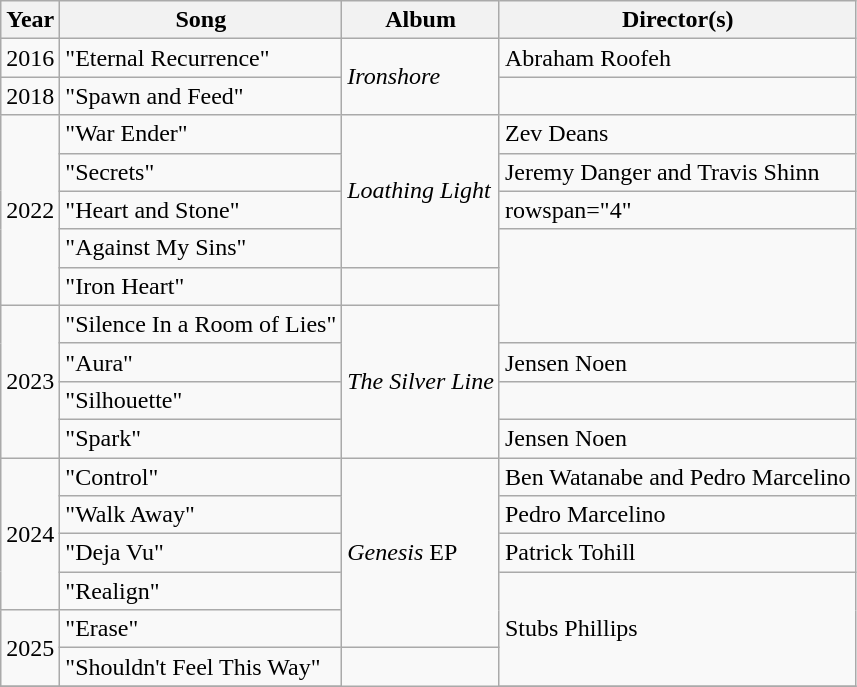<table class="wikitable plainrowheaders">
<tr>
<th scope="col">Year</th>
<th scope="col">Song</th>
<th scope="col">Album</th>
<th scope="col">Director(s)</th>
</tr>
<tr>
<td>2016</td>
<td>"Eternal Recurrence"</td>
<td rowspan="2"><em>Ironshore</em></td>
<td>Abraham Roofeh</td>
</tr>
<tr>
<td>2018</td>
<td>"Spawn and Feed"</td>
<td></td>
</tr>
<tr>
<td rowspan="5">2022</td>
<td>"War Ender"</td>
<td rowspan="4"><em>Loathing Light</em></td>
<td>Zev Deans</td>
</tr>
<tr>
<td>"Secrets"</td>
<td>Jeremy Danger and Travis Shinn</td>
</tr>
<tr>
<td>"Heart and Stone"</td>
<td>rowspan="4" </td>
</tr>
<tr>
<td>"Against My Sins"</td>
</tr>
<tr>
<td>"Iron Heart"</td>
<td></td>
</tr>
<tr>
<td rowspan="4">2023</td>
<td>"Silence In a Room of Lies"</td>
<td rowspan="4"><em>The Silver Line</em></td>
</tr>
<tr>
<td>"Aura"</td>
<td>Jensen Noen</td>
</tr>
<tr>
<td>"Silhouette"</td>
<td></td>
</tr>
<tr>
<td>"Spark"</td>
<td>Jensen Noen</td>
</tr>
<tr>
<td rowspan="4">2024</td>
<td>"Control"</td>
<td rowspan="5"><em>Genesis</em> EP</td>
<td>Ben Watanabe and Pedro Marcelino</td>
</tr>
<tr>
<td>"Walk Away"</td>
<td>Pedro Marcelino</td>
</tr>
<tr>
<td>"Deja Vu"</td>
<td>Patrick Tohill</td>
</tr>
<tr>
<td>"Realign"</td>
<td rowspan="3">Stubs Phillips</td>
</tr>
<tr>
<td rowspan="2">2025</td>
<td>"Erase"</td>
</tr>
<tr>
<td>"Shouldn't Feel This Way"</td>
</tr>
<tr>
</tr>
</table>
